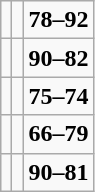<table class="wikitable">
<tr>
<td></td>
<td></td>
<td><strong>78–92</strong></td>
</tr>
<tr>
<td></td>
<td></td>
<td><strong>90–82</strong></td>
</tr>
<tr>
<td></td>
<td></td>
<td><strong>75–74</strong></td>
</tr>
<tr>
<td></td>
<td></td>
<td><strong>66–79</strong></td>
</tr>
<tr>
<td></td>
<td></td>
<td><strong>90–81</strong></td>
</tr>
</table>
